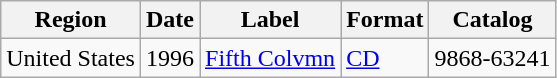<table class="wikitable">
<tr>
<th>Region</th>
<th>Date</th>
<th>Label</th>
<th>Format</th>
<th>Catalog</th>
</tr>
<tr>
<td>United States</td>
<td>1996</td>
<td><a href='#'>Fifth Colvmn</a></td>
<td><a href='#'>CD</a></td>
<td>9868-63241</td>
</tr>
</table>
